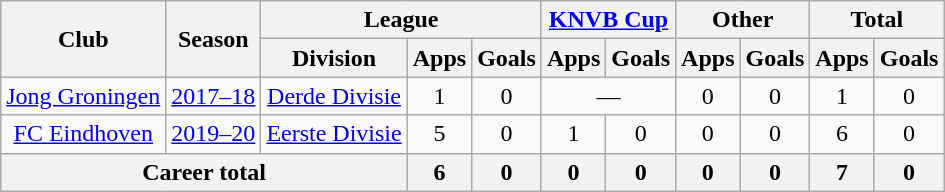<table class="wikitable" style="text-align: center">
<tr>
<th rowspan="2">Club</th>
<th rowspan="2">Season</th>
<th colspan="3">League</th>
<th colspan="2"><a href='#'>KNVB Cup</a></th>
<th colspan="2">Other</th>
<th colspan="2">Total</th>
</tr>
<tr>
<th>Division</th>
<th>Apps</th>
<th>Goals</th>
<th>Apps</th>
<th>Goals</th>
<th>Apps</th>
<th>Goals</th>
<th>Apps</th>
<th>Goals</th>
</tr>
<tr>
<td><a href='#'>Jong Groningen</a></td>
<td><a href='#'>2017–18</a></td>
<td><a href='#'>Derde Divisie</a></td>
<td>1</td>
<td>0</td>
<td colspan="2">—</td>
<td>0</td>
<td>0</td>
<td>1</td>
<td>0</td>
</tr>
<tr>
<td><a href='#'>FC Eindhoven</a></td>
<td><a href='#'>2019–20</a></td>
<td><a href='#'>Eerste Divisie</a></td>
<td>5</td>
<td>0</td>
<td>1</td>
<td>0</td>
<td>0</td>
<td>0</td>
<td>6</td>
<td>0</td>
</tr>
<tr>
<th colspan="3">Career total</th>
<th>6</th>
<th>0</th>
<th>0</th>
<th>0</th>
<th>0</th>
<th>0</th>
<th>7</th>
<th>0</th>
</tr>
</table>
